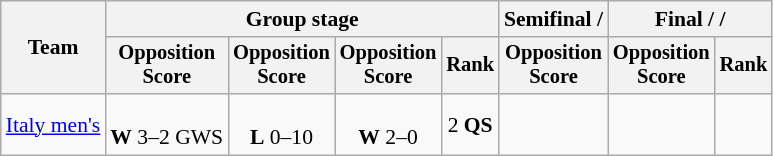<table class="wikitable" style="font-size:90%">
<tr>
<th rowspan=2>Team</th>
<th colspan=4>Group stage</th>
<th>Semifinal / </th>
<th colspan=2>Final /  / </th>
</tr>
<tr style="font-size:95%">
<th>Opposition<br>Score</th>
<th>Opposition<br>Score</th>
<th>Opposition<br>Score</th>
<th>Rank</th>
<th>Opposition<br>Score</th>
<th>Opposition<br>Score</th>
<th>Rank</th>
</tr>
<tr align=center>
<td align=left><a href='#'>Italy men's</a></td>
<td><br> <strong>W</strong> 3–2 GWS</td>
<td><br> <strong>L</strong> 0–10</td>
<td><br> <strong>W</strong> 2–0</td>
<td>2 <strong>QS</strong></td>
<td><br></td>
<td></td>
<td></td>
</tr>
</table>
